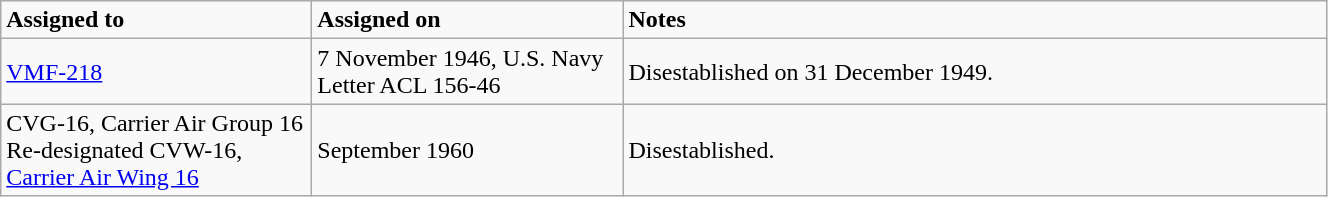<table class="wikitable" style="width: 70%;">
<tr>
<td style="width: 200px;"><strong>Assigned to</strong></td>
<td style="width: 200px;"><strong>Assigned on</strong></td>
<td><strong>Notes</strong></td>
</tr>
<tr>
<td><a href='#'>VMF-218</a></td>
<td>7 November 1946, U.S. Navy Letter ACL 156-46</td>
<td>Disestablished on 31 December 1949.</td>
</tr>
<tr>
<td>CVG-16, Carrier Air Group 16<br>Re-designated CVW-16, <a href='#'>Carrier Air Wing 16</a></td>
<td>September 1960</td>
<td>Disestablished.</td>
</tr>
</table>
